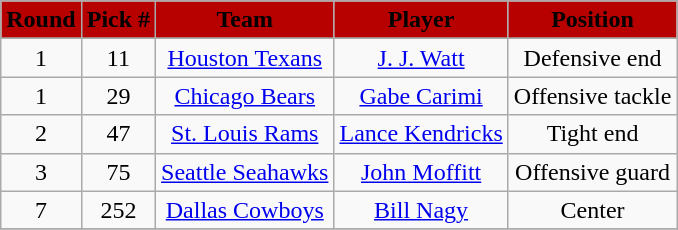<table class="wikitable" style="text-align:center">
<tr>
<td bgcolor="#B70101"><strong><span>Round</span></strong></td>
<td bgcolor="#B70101"><strong><span>Pick #</span></strong></td>
<td bgcolor="#B70101"><strong><span>Team</span></strong></td>
<td bgcolor="#B70101"><strong><span>Player</span></strong></td>
<td bgcolor="#B70101"><strong><span>Position</span></strong></td>
</tr>
<tr align="center">
</tr>
<tr>
<td>1</td>
<td align=center>11</td>
<td><a href='#'>Houston Texans</a></td>
<td><a href='#'>J. J. Watt</a></td>
<td>Defensive end</td>
</tr>
<tr>
<td>1</td>
<td align=center>29</td>
<td><a href='#'>Chicago Bears</a></td>
<td><a href='#'>Gabe Carimi</a></td>
<td>Offensive tackle</td>
</tr>
<tr>
<td>2</td>
<td align=center>47</td>
<td><a href='#'>St. Louis Rams</a></td>
<td><a href='#'>Lance Kendricks</a></td>
<td>Tight end</td>
</tr>
<tr>
<td>3</td>
<td align=center>75</td>
<td><a href='#'>Seattle Seahawks</a></td>
<td><a href='#'>John Moffitt</a></td>
<td>Offensive guard</td>
</tr>
<tr>
<td>7</td>
<td align=center>252</td>
<td><a href='#'>Dallas Cowboys</a></td>
<td><a href='#'>Bill Nagy</a></td>
<td>Center</td>
</tr>
<tr>
</tr>
</table>
